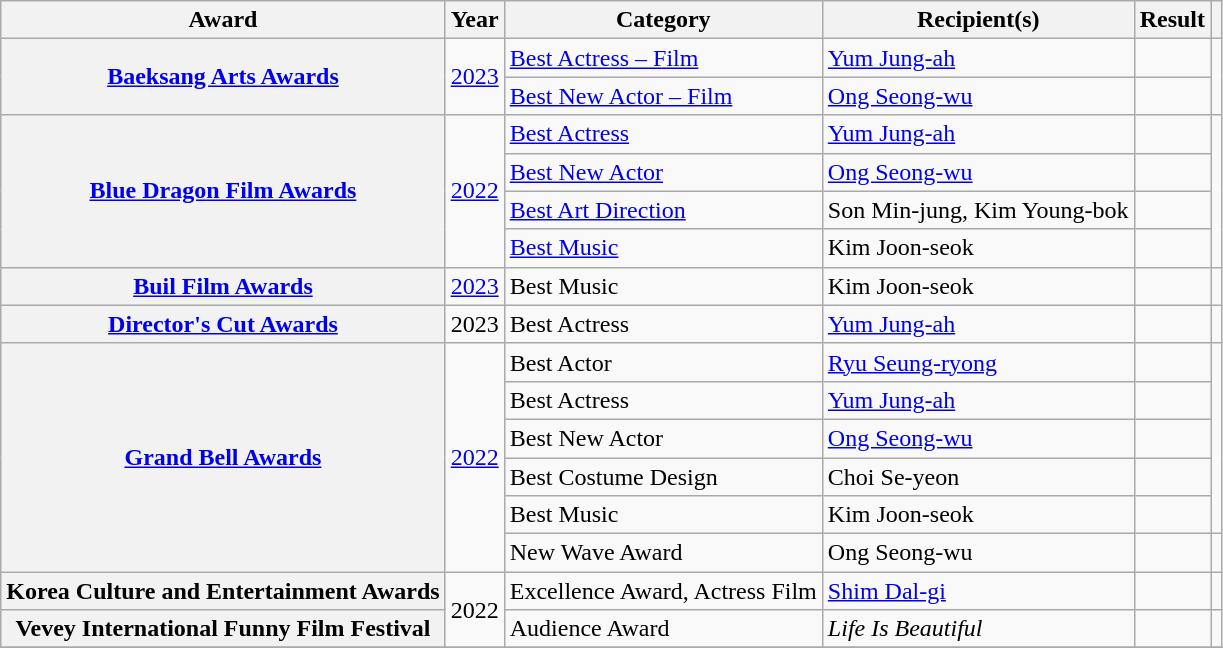<table class="wikitable sortable plainrowheaders">
<tr>
<th scope="col">Award</th>
<th scope="col">Year</th>
<th scope="col">Category</th>
<th scope="col">Recipient(s)</th>
<th scope="col">Result</th>
<th scope="col" class="unsortable"></th>
</tr>
<tr>
<th scope="row" rowspan=2><a href='#'>Baeksang Arts Awards</a></th>
<td style="text-align:center" rowspan=2><a href='#'>2023</a></td>
<td><a href='#'>Best Actress – Film</a></td>
<td><a href='#'>Yum Jung-ah</a></td>
<td></td>
<td style="text-align: center;" rowspan=2></td>
</tr>
<tr>
<td><a href='#'>Best New Actor – Film</a></td>
<td><a href='#'>Ong Seong-wu</a></td>
<td></td>
</tr>
<tr>
<th scope="row" rowspan=4><a href='#'>Blue Dragon Film Awards</a></th>
<td rowspan=4><a href='#'>2022</a></td>
<td><a href='#'>Best Actress</a></td>
<td><a href='#'>Yum Jung-ah</a></td>
<td></td>
<td rowspan="4" style="text-align: center;"></td>
</tr>
<tr>
<td><a href='#'>Best New Actor</a></td>
<td><a href='#'>Ong Seong-wu</a></td>
<td></td>
</tr>
<tr>
<td><a href='#'>Best Art Direction</a></td>
<td>Son Min-jung, Kim Young-bok</td>
<td></td>
</tr>
<tr>
<td><a href='#'>Best Music</a></td>
<td>Kim Joon-seok</td>
<td></td>
</tr>
<tr>
<th scope="row" rowspan="1"><a href='#'>Buil Film Awards</a></th>
<td rowspan="1"><a href='#'>2023</a></td>
<td>Best Music</td>
<td>Kim Joon-seok</td>
<td></td>
<td style="text-align: center;"></td>
</tr>
<tr>
<th scope="row"><a href='#'>Director's Cut Awards</a></th>
<td>2023</td>
<td>Best Actress</td>
<td><a href='#'>Yum Jung-ah</a></td>
<td></td>
<td style="text-align: center;"></td>
</tr>
<tr>
<th scope="row" rowspan=6><a href='#'>Grand Bell Awards</a></th>
<td rowspan=6><a href='#'>2022</a></td>
<td>Best Actor</td>
<td><a href='#'>Ryu Seung-ryong</a></td>
<td></td>
<td rowspan="5" style="text-align: center;"></td>
</tr>
<tr>
<td>Best Actress</td>
<td><a href='#'>Yum Jung-ah</a></td>
<td></td>
</tr>
<tr>
<td>Best New Actor</td>
<td><a href='#'>Ong Seong-wu</a></td>
<td></td>
</tr>
<tr>
<td>Best Costume Design</td>
<td>Choi Se-yeon</td>
<td></td>
</tr>
<tr>
<td>Best Music</td>
<td>Kim Joon-seok</td>
<td></td>
</tr>
<tr>
<td>New Wave Award</td>
<td>Ong Seong-wu</td>
<td></td>
<td style="text-align:center"></td>
</tr>
<tr>
<th scope="row">Korea Culture and Entertainment Awards</th>
<td rowspan=2>2022</td>
<td>Excellence Award, Actress Film</td>
<td><a href='#'>Shim Dal-gi</a></td>
<td></td>
<td style="text-align: center;"></td>
</tr>
<tr>
<th scope="row">Vevey International Funny Film Festival</th>
<td>Audience Award</td>
<td><em>Life Is Beautiful</em></td>
<td></td>
<td style="text-align: center;"></td>
</tr>
<tr>
</tr>
</table>
